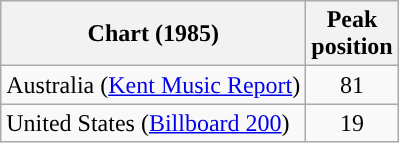<table class="wikitable">
<tr>
<th scope="col">Chart (1985)</th>
<th>Peak<br>position</th>
</tr>
<tr>
<td>Australia (<a href='#'>Kent Music Report</a>)</td>
<td style="text-align:center;">81</td>
</tr>
<tr>
<td>United States (<a href='#'>Billboard 200</a>)</td>
<td style="text-align:center;">19</td>
</tr>
</table>
